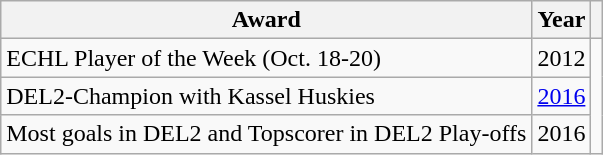<table class="wikitable">
<tr>
<th>Award</th>
<th>Year</th>
<th></th>
</tr>
<tr>
<td>ECHL Player of the Week (Oct. 18-20)</td>
<td>2012</td>
</tr>
<tr>
<td>DEL2-Champion with Kassel Huskies</td>
<td><a href='#'>2016</a></td>
</tr>
<tr>
<td>Most goals in DEL2 and Topscorer in DEL2 Play-offs</td>
<td>2016</td>
</tr>
</table>
